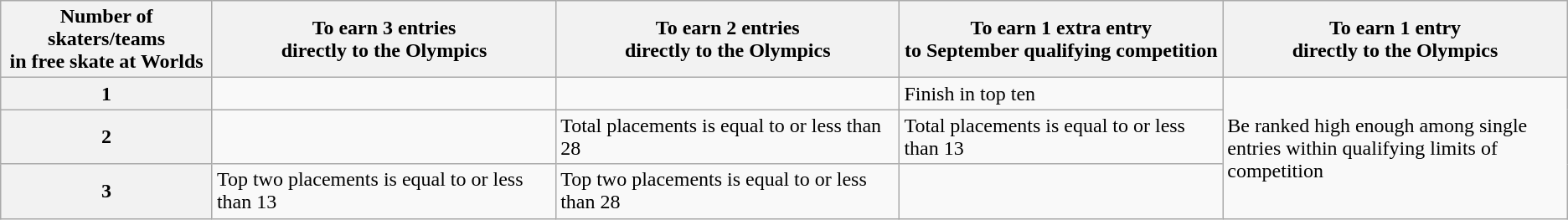<table class="wikitable">
<tr>
<th>Number of skaters/teams <br> in free skate at Worlds</th>
<th>To earn 3 entries <br> directly to the Olympics</th>
<th>To earn 2 entries <br> directly to the Olympics</th>
<th>To earn 1 extra entry <br> to September qualifying competition</th>
<th>To earn 1 entry <br> directly to the Olympics</th>
</tr>
<tr>
<th>1</th>
<td></td>
<td></td>
<td>Finish in top ten</td>
<td rowspan=3>Be ranked high enough among single <br>entries within qualifying limits of competition</td>
</tr>
<tr>
<th>2</th>
<td></td>
<td>Total placements is equal to or less than 28</td>
<td>Total placements is equal to or less than 13</td>
</tr>
<tr>
<th>3</th>
<td>Top two placements is equal to or less than 13</td>
<td>Top two placements is equal to or less than 28</td>
<td></td>
</tr>
</table>
